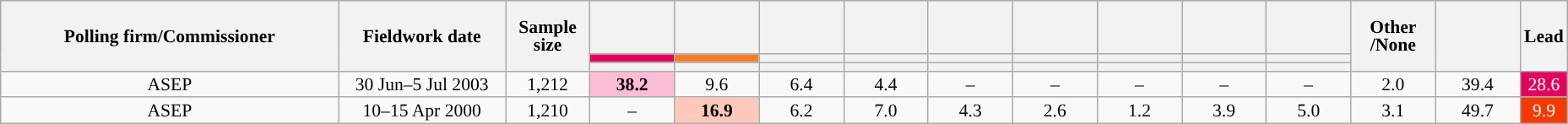<table class="wikitable collapsible collapsed" style="text-align:center; font-size:90%; line-height:14px;">
<tr style="height:42px;">
<th style="width:260px;" rowspan="3">Polling firm/Commissioner</th>
<th style="width:125px;" rowspan="3">Fieldwork date</th>
<th style="width:60px;" rowspan="3">Sample size</th>
<th style="width:60px;"></th>
<th style="width:60px;"></th>
<th style="width:60px;"></th>
<th style="width:60px;"></th>
<th style="width:60px;"></th>
<th style="width:60px;"></th>
<th style="width:60px;"></th>
<th style="width:60px;"></th>
<th style="width:60px;"></th>
<th style="width:60px;" rowspan="3">Other<br>/None</th>
<th style="width:60px;" rowspan="3"></th>
<th style="width:30px;" rowspan="3">Lead</th>
</tr>
<tr>
<th style="color:inherit;background:#E3035F;"></th>
<th style="color:inherit;background:#F27D26;"></th>
<th style="color:inherit;background:"></th>
<th style="color:inherit;background:"></th>
<th style="color:inherit;background:"></th>
<th style="color:inherit;background:"></th>
<th style="color:inherit;background:"></th>
<th style="color:inherit;background:"></th>
<th style="color:inherit;background:"></th>
</tr>
<tr>
<th></th>
<th></th>
<th></th>
<th></th>
<th></th>
<th></th>
<th></th>
<th></th>
<th></th>
</tr>
<tr>
<td>ASEP</td>
<td>30 Jun–5 Jul 2003</td>
<td>1,212</td>
<td style="color:inherit;background:#FEBCD7;"><strong>38.2</strong></td>
<td>9.6</td>
<td>6.4</td>
<td>4.4</td>
<td>–</td>
<td>–</td>
<td>–</td>
<td>–</td>
<td>–</td>
<td>2.0</td>
<td>39.4</td>
<td style="color:inherit;background:#E3035F; color:white;">28.6</td>
</tr>
<tr>
<td>ASEP</td>
<td>10–15 Apr 2000</td>
<td>1,210</td>
<td>–</td>
<td style="color:inherit;background:#FEC9BA;"><strong>16.9</strong></td>
<td>6.2</td>
<td>7.0</td>
<td>4.3</td>
<td>2.6</td>
<td>1.2</td>
<td>3.9</td>
<td>5.0</td>
<td>3.1</td>
<td>49.7</td>
<td style="color:inherit;background:#F53903; color:white;">9.9</td>
</tr>
</table>
